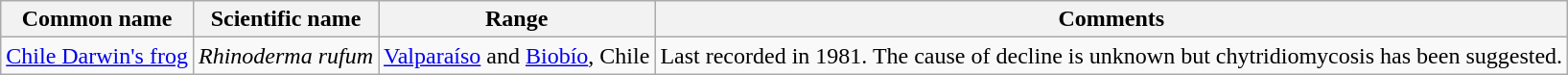<table class="wikitable sortable">
<tr>
<th>Common name</th>
<th>Scientific name</th>
<th>Range</th>
<th class="unsortable">Comments</th>
</tr>
<tr>
<td><a href='#'>Chile Darwin's frog</a></td>
<td><em>Rhinoderma rufum</em></td>
<td><a href='#'>Valparaíso</a> and <a href='#'>Biobío</a>, Chile</td>
<td>Last recorded in 1981. The cause of decline is unknown but chytridiomycosis has been suggested.</td>
</tr>
</table>
